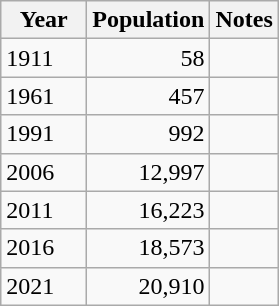<table class="wikitable">
<tr>
<th width=50>Year</th>
<th>Population</th>
<th>Notes</th>
</tr>
<tr>
<td>1911</td>
<td align=right>58</td>
<td></td>
</tr>
<tr>
<td>1961</td>
<td align=right>457</td>
<td></td>
</tr>
<tr>
<td>1991</td>
<td align=right>992</td>
<td></td>
</tr>
<tr>
<td>2006</td>
<td align=right>12,997</td>
<td></td>
</tr>
<tr>
<td>2011</td>
<td align=right>16,223</td>
<td></td>
</tr>
<tr>
<td>2016</td>
<td align=right>18,573</td>
<td></td>
</tr>
<tr>
<td>2021</td>
<td align=right>20,910</td>
<td></td>
</tr>
</table>
